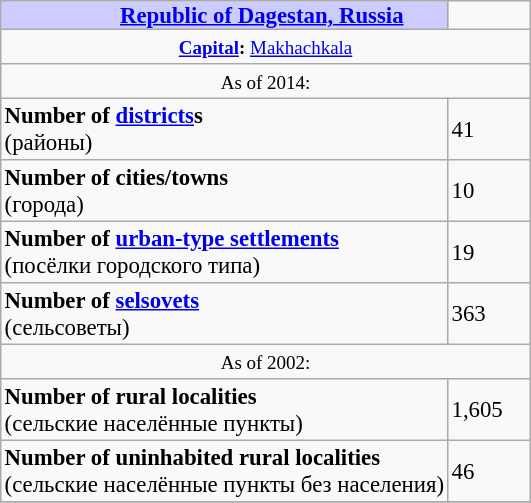<table border=1 align="right" cellpadding=2 cellspacing=0 style="margin: 0 0 1em 1em; background: #f9f9f9; border: 1px #aaa solid; border-collapse: collapse; font-size: 95%;">
<tr>
<th bgcolor="#ccccff" style="padding:0 0 0 50px;"><a href='#'>Republic of Dagestan, Russia</a></th>
<td width="50px"></td>
</tr>
<tr>
<td colspan=2 align="center"><small><strong><a href='#'>Capital</a>:</strong> <a href='#'>Makhachkala</a></small></td>
</tr>
<tr>
<td colspan=2 align="center"><small>As of 2014:</small></td>
</tr>
<tr>
<td><strong>Number of <a href='#'>districts</a>s</strong><br>(районы)</td>
<td>41</td>
</tr>
<tr>
<td><strong>Number of cities/towns</strong><br>(города)</td>
<td>10</td>
</tr>
<tr>
<td><strong>Number of <a href='#'>urban-type settlements</a></strong><br>(посёлки городского типа)</td>
<td>19</td>
</tr>
<tr>
<td><strong>Number of <a href='#'>selsovets</a></strong><br>(сельсоветы)</td>
<td>363</td>
</tr>
<tr>
<td colspan=2 align="center"><small>As of 2002:</small></td>
</tr>
<tr>
<td><strong>Number of rural localities</strong><br>(сельские населённые пункты)</td>
<td>1,605</td>
</tr>
<tr>
<td><strong>Number of uninhabited rural localities</strong><br>(сельские населённые пункты без населения)</td>
<td>46</td>
</tr>
<tr>
</tr>
</table>
